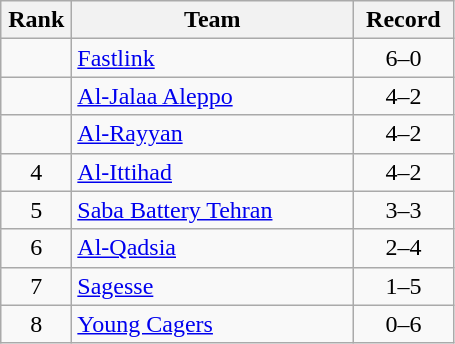<table class="wikitable" style="text-align: center;">
<tr>
<th width=40>Rank</th>
<th width=180>Team</th>
<th width=60>Record</th>
</tr>
<tr>
<td></td>
<td align=left> <a href='#'>Fastlink</a></td>
<td align=center>6–0</td>
</tr>
<tr>
<td></td>
<td align=left> <a href='#'>Al-Jalaa Aleppo</a></td>
<td align=center>4–2</td>
</tr>
<tr>
<td></td>
<td align=left> <a href='#'>Al-Rayyan</a></td>
<td align=center>4–2</td>
</tr>
<tr>
<td>4</td>
<td align=left> <a href='#'>Al-Ittihad</a></td>
<td align=center>4–2</td>
</tr>
<tr>
<td>5</td>
<td align=left> <a href='#'>Saba Battery Tehran</a></td>
<td align=center>3–3</td>
</tr>
<tr>
<td>6</td>
<td align=left> <a href='#'>Al-Qadsia</a></td>
<td align=center>2–4</td>
</tr>
<tr>
<td>7</td>
<td align=left> <a href='#'>Sagesse</a></td>
<td align=center>1–5</td>
</tr>
<tr>
<td>8</td>
<td align=left> <a href='#'>Young Cagers</a></td>
<td align=center>0–6</td>
</tr>
</table>
